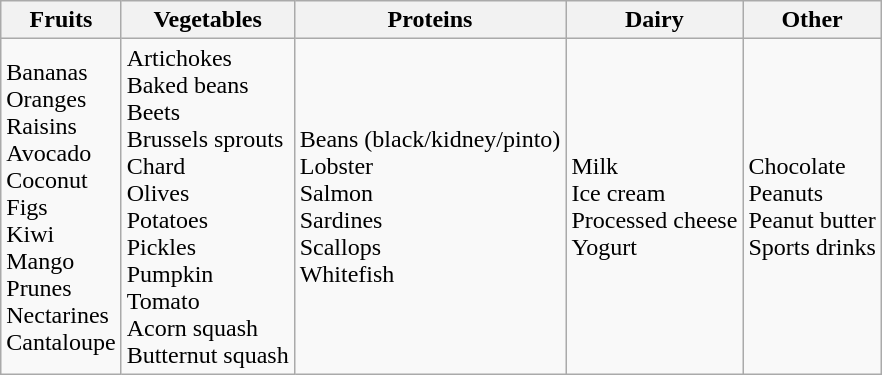<table class="wikitable">
<tr>
<th>Fruits</th>
<th>Vegetables</th>
<th>Proteins</th>
<th>Dairy</th>
<th>Other</th>
</tr>
<tr>
<td>Bananas<br>Oranges<br>Raisins<br>Avocado<br>Coconut<br>Figs<br>Kiwi<br>Mango<br>Prunes<br>Nectarines<br>Cantaloupe</td>
<td>Artichokes<br>Baked beans<br>Beets<br>Brussels sprouts<br>Chard<br>Olives<br>Potatoes<br>Pickles<br>Pumpkin<br>Tomato<br>Acorn squash<br>Butternut squash</td>
<td>Beans (black/kidney/pinto)<br>Lobster<br>Salmon<br>Sardines<br>Scallops<br>Whitefish</td>
<td>Milk<br>Ice cream<br>Processed cheese<br>Yogurt</td>
<td>Chocolate<br>Peanuts<br>Peanut butter<br>Sports drinks</td>
</tr>
</table>
